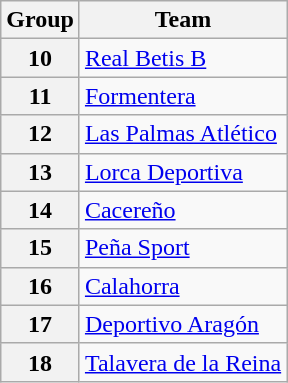<table class="wikitable">
<tr>
<th>Group</th>
<th>Team</th>
</tr>
<tr>
<th>10</th>
<td><a href='#'>Real Betis B</a></td>
</tr>
<tr>
<th>11</th>
<td><a href='#'>Formentera</a></td>
</tr>
<tr>
<th>12</th>
<td><a href='#'>Las Palmas Atlético</a></td>
</tr>
<tr>
<th>13</th>
<td><a href='#'>Lorca Deportiva</a></td>
</tr>
<tr>
<th>14</th>
<td><a href='#'>Cacereño</a></td>
</tr>
<tr>
<th>15</th>
<td><a href='#'>Peña Sport</a></td>
</tr>
<tr>
<th>16</th>
<td><a href='#'>Calahorra</a></td>
</tr>
<tr>
<th>17</th>
<td><a href='#'>Deportivo Aragón</a></td>
</tr>
<tr>
<th>18</th>
<td><a href='#'>Talavera de la Reina</a></td>
</tr>
</table>
